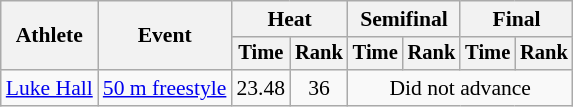<table class=wikitable style="font-size:90%">
<tr>
<th rowspan="2">Athlete</th>
<th rowspan="2">Event</th>
<th colspan="2">Heat</th>
<th colspan="2">Semifinal</th>
<th colspan="2">Final</th>
</tr>
<tr style="font-size:95%">
<th>Time</th>
<th>Rank</th>
<th>Time</th>
<th>Rank</th>
<th>Time</th>
<th>Rank</th>
</tr>
<tr align=center>
<td align=left><a href='#'>Luke Hall</a></td>
<td align=left><a href='#'>50 m freestyle</a></td>
<td>23.48</td>
<td>36</td>
<td colspan=4>Did not advance</td>
</tr>
</table>
